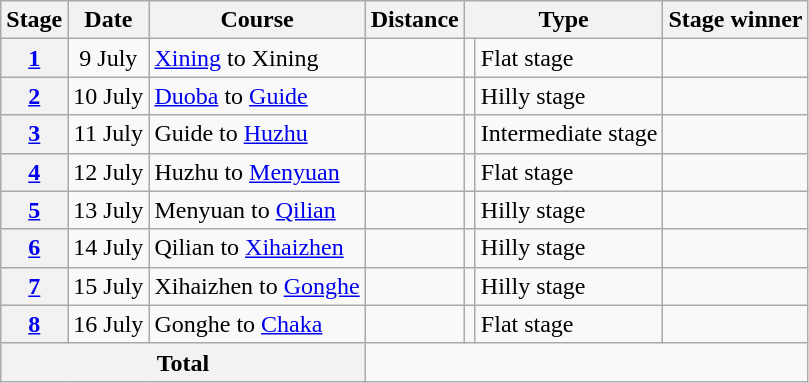<table class="wikitable">
<tr>
<th scope="col">Stage</th>
<th scope="col">Date</th>
<th scope="col">Course</th>
<th scope="col">Distance</th>
<th scope="col" colspan="2">Type</th>
<th scope="col">Stage winner</th>
</tr>
<tr>
<th scope="row"><a href='#'>1</a></th>
<td style="text-align:center;">9 July</td>
<td><a href='#'>Xining</a> to Xining</td>
<td style="text-align:center;"></td>
<td></td>
<td>Flat stage</td>
<td></td>
</tr>
<tr>
<th scope="row"><a href='#'>2</a></th>
<td style="text-align:center;">10 July</td>
<td><a href='#'>Duoba</a> to <a href='#'>Guide</a></td>
<td style="text-align:center;"></td>
<td></td>
<td>Hilly stage</td>
<td></td>
</tr>
<tr>
<th scope="row"><a href='#'>3</a></th>
<td style="text-align:center;">11 July</td>
<td>Guide to <a href='#'>Huzhu</a></td>
<td style="text-align:center;"></td>
<td></td>
<td>Intermediate stage</td>
<td></td>
</tr>
<tr>
<th scope="row"><a href='#'>4</a></th>
<td style="text-align:center;">12 July</td>
<td>Huzhu to <a href='#'>Menyuan</a></td>
<td style="text-align:center;"></td>
<td></td>
<td>Flat stage</td>
<td></td>
</tr>
<tr>
<th scope="row"><a href='#'>5</a></th>
<td style="text-align:center;">13 July</td>
<td>Menyuan to <a href='#'>Qilian</a></td>
<td style="text-align:center;"></td>
<td></td>
<td>Hilly stage</td>
<td></td>
</tr>
<tr>
<th scope="row"><a href='#'>6</a></th>
<td style="text-align:center;">14 July</td>
<td>Qilian to <a href='#'>Xihaizhen</a></td>
<td style="text-align:center;"></td>
<td></td>
<td>Hilly stage</td>
<td></td>
</tr>
<tr>
<th scope="row"><a href='#'>7</a></th>
<td style="text-align:center;">15 July</td>
<td>Xihaizhen to <a href='#'>Gonghe</a></td>
<td style="text-align:center;"></td>
<td></td>
<td>Hilly stage</td>
<td></td>
</tr>
<tr>
<th scope="row"><a href='#'>8</a></th>
<td style="text-align:center;">16 July</td>
<td>Gonghe to <a href='#'>Chaka</a></td>
<td style="text-align:center;"></td>
<td></td>
<td>Flat stage</td>
<td></td>
</tr>
<tr>
<th colspan="3">Total</th>
<td colspan="4" style="text-align:center;"></td>
</tr>
</table>
